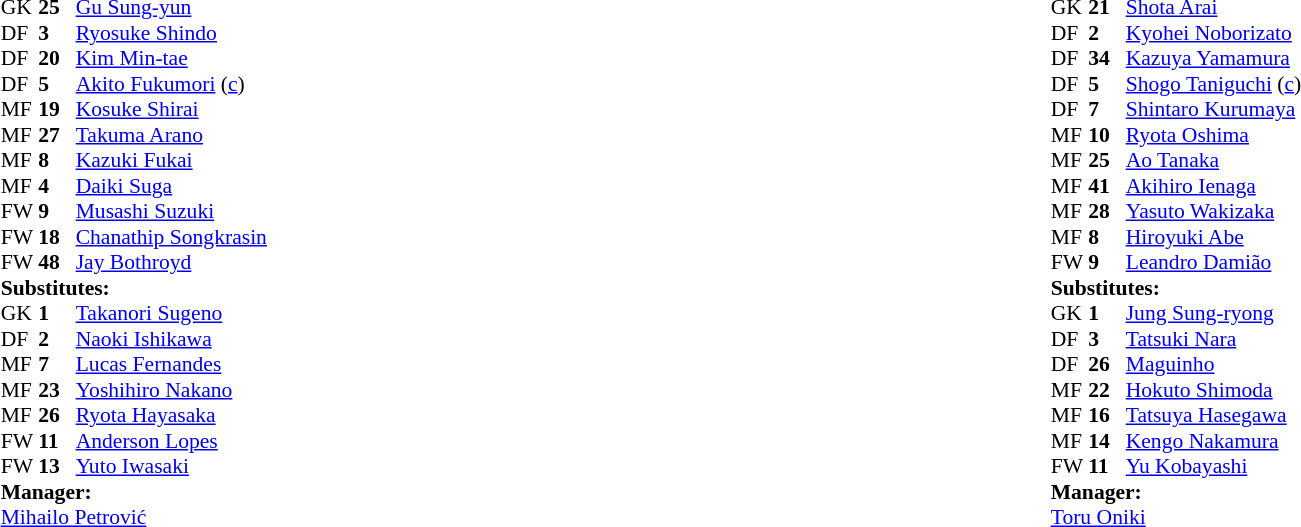<table width="100%">
<tr>
<td valign="top" width="40%"><br><table style="font-size: 90%" cellspacing="0" cellpadding="0" align="center">
<tr>
<td colspan="4"></td>
</tr>
<tr>
<th width=25></th>
<th width=25></th>
</tr>
<tr>
<td>GK</td>
<td><strong>25</strong></td>
<td> <a href='#'>Gu Sung-yun</a></td>
</tr>
<tr>
<td>DF</td>
<td><strong>3</strong></td>
<td> <a href='#'>Ryosuke Shindo</a></td>
</tr>
<tr>
<td>DF</td>
<td><strong>20</strong></td>
<td> <a href='#'>Kim Min-tae</a></td>
</tr>
<tr>
<td>DF</td>
<td><strong>5</strong></td>
<td> <a href='#'>Akito Fukumori</a> (<a href='#'>c</a>)</td>
<td></td>
<td></td>
</tr>
<tr>
<td>MF</td>
<td><strong>19</strong></td>
<td> <a href='#'>Kosuke Shirai</a></td>
<td></td>
<td></td>
</tr>
<tr>
<td>MF</td>
<td><strong>27</strong></td>
<td> <a href='#'>Takuma Arano</a></td>
</tr>
<tr>
<td>MF</td>
<td><strong>8</strong></td>
<td> <a href='#'>Kazuki Fukai</a></td>
<td></td>
<td></td>
</tr>
<tr>
<td>MF</td>
<td><strong>4</strong></td>
<td> <a href='#'>Daiki Suga</a></td>
<td></td>
<td></td>
</tr>
<tr>
<td>FW</td>
<td><strong>9</strong></td>
<td> <a href='#'>Musashi Suzuki</a></td>
</tr>
<tr>
<td>FW</td>
<td><strong>18</strong></td>
<td> <a href='#'>Chanathip Songkrasin</a></td>
</tr>
<tr>
<td>FW</td>
<td><strong>48</strong></td>
<td> <a href='#'>Jay Bothroyd</a></td>
<td></td>
<td></td>
</tr>
<tr>
<td colspan=3><strong>Substitutes:</strong></td>
</tr>
<tr>
<td>GK</td>
<td><strong>1</strong></td>
<td> <a href='#'>Takanori Sugeno</a></td>
</tr>
<tr>
<td>DF</td>
<td><strong>2</strong></td>
<td> <a href='#'>Naoki Ishikawa</a></td>
<td></td>
<td></td>
</tr>
<tr>
<td>MF</td>
<td><strong>7</strong></td>
<td> <a href='#'>Lucas Fernandes</a></td>
<td></td>
<td></td>
</tr>
<tr>
<td>MF</td>
<td><strong>23</strong></td>
<td> <a href='#'>Yoshihiro Nakano</a></td>
<td></td>
<td></td>
</tr>
<tr>
<td>MF</td>
<td><strong>26</strong></td>
<td> <a href='#'>Ryota Hayasaka</a></td>
</tr>
<tr>
<td>FW</td>
<td><strong>11</strong></td>
<td> <a href='#'>Anderson Lopes</a></td>
<td></td>
<td></td>
</tr>
<tr>
<td>FW</td>
<td><strong>13</strong></td>
<td> <a href='#'>Yuto Iwasaki</a></td>
</tr>
<tr>
<td colspan=3><strong>Manager:</strong></td>
</tr>
<tr>
<td colspan=4> <a href='#'>Mihailo Petrović</a></td>
</tr>
</table>
</td>
<td valign="top"></td>
<td valign="top" width="50%"><br><table style="font-size: 90%" cellspacing="0" cellpadding="0" align="center">
<tr>
<td colspan="4"></td>
</tr>
<tr>
<th width=25></th>
<th width=25></th>
</tr>
<tr>
<td>GK</td>
<td><strong>21</strong></td>
<td> <a href='#'>Shota Arai</a></td>
</tr>
<tr>
<td>DF</td>
<td><strong>2</strong></td>
<td> <a href='#'>Kyohei Noborizato</a></td>
</tr>
<tr>
<td>DF</td>
<td><strong>34</strong></td>
<td> <a href='#'>Kazuya Yamamura</a></td>
</tr>
<tr>
<td>DF</td>
<td><strong>5</strong></td>
<td> <a href='#'>Shogo Taniguchi</a> (<a href='#'>c</a>)</td>
<td></td>
</tr>
<tr>
<td>DF</td>
<td><strong>7</strong></td>
<td> <a href='#'>Shintaro Kurumaya</a></td>
</tr>
<tr>
<td>MF</td>
<td><strong>10</strong></td>
<td> <a href='#'>Ryota Oshima</a></td>
<td></td>
<td></td>
</tr>
<tr>
<td>MF</td>
<td><strong>25</strong></td>
<td> <a href='#'>Ao Tanaka</a></td>
</tr>
<tr>
<td>MF</td>
<td><strong>41</strong></td>
<td> <a href='#'>Akihiro Ienaga</a></td>
<td></td>
</tr>
<tr>
<td>MF</td>
<td><strong>28</strong></td>
<td> <a href='#'>Yasuto Wakizaka</a></td>
<td></td>
<td></td>
</tr>
<tr>
<td>MF</td>
<td><strong>8</strong></td>
<td> <a href='#'>Hiroyuki Abe</a></td>
<td></td>
<td></td>
</tr>
<tr>
<td>FW</td>
<td><strong>9</strong></td>
<td> <a href='#'>Leandro Damião</a></td>
<td></td>
<td></td>
</tr>
<tr>
<td colspan=3><strong>Substitutes:</strong></td>
</tr>
<tr>
<td>GK</td>
<td><strong>1</strong></td>
<td> <a href='#'>Jung Sung-ryong</a></td>
</tr>
<tr>
<td>DF</td>
<td><strong>3</strong></td>
<td> <a href='#'>Tatsuki Nara</a></td>
</tr>
<tr>
<td>DF</td>
<td><strong>26</strong></td>
<td> <a href='#'>Maguinho</a></td>
<td></td>
<td></td>
</tr>
<tr>
<td>MF</td>
<td><strong>22</strong></td>
<td> <a href='#'>Hokuto Shimoda</a></td>
</tr>
<tr>
<td>MF</td>
<td><strong>16</strong></td>
<td> <a href='#'>Tatsuya Hasegawa</a></td>
<td></td>
<td></td>
</tr>
<tr>
<td>MF</td>
<td><strong>14</strong></td>
<td> <a href='#'>Kengo Nakamura</a></td>
<td></td>
<td></td>
</tr>
<tr>
<td>FW</td>
<td><strong>11</strong></td>
<td> <a href='#'>Yu Kobayashi</a></td>
<td></td>
<td></td>
</tr>
<tr>
<td colspan=3><strong>Manager:</strong></td>
</tr>
<tr>
<td colspan=4> <a href='#'>Toru Oniki</a></td>
</tr>
</table>
</td>
</tr>
</table>
